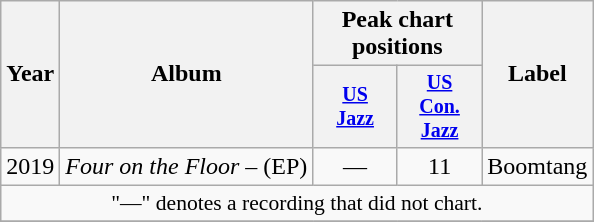<table class="wikitable" style="text-align:center;">
<tr>
<th rowspan="2">Year</th>
<th rowspan="2">Album</th>
<th colspan="2">Peak chart positions</th>
<th rowspan="2">Label</th>
</tr>
<tr style="font-size:smaller;">
<th style="width:50px;"><a href='#'>US<br>Jazz</a><br></th>
<th style="width:50px;"><a href='#'>US<br>Con.<br>Jazz</a><br></th>
</tr>
<tr>
<td>2019</td>
<td align="left"><em>Four on the Floor</em> – (EP)</td>
<td>—</td>
<td>11</td>
<td rowspan="1">Boomtang</td>
</tr>
<tr>
<td colspan="5" style="font-size:90%">"—" denotes a recording that did not chart.</td>
</tr>
<tr>
</tr>
</table>
